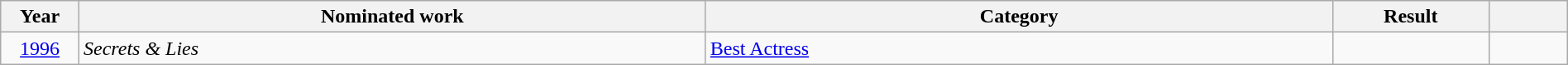<table class="wikitable" style="width:100%;">
<tr>
<th width=5%>Year</th>
<th style="width:40%;">Nominated work</th>
<th style="width:40%;">Category</th>
<th style="width:10%;">Result</th>
<th width=5%></th>
</tr>
<tr>
<td style="text-align:center;"><a href='#'>1996</a></td>
<td style="text-align:left;"><em>Secrets & Lies</em></td>
<td><a href='#'>Best Actress</a></td>
<td></td>
<td style="text-align:center;"></td>
</tr>
</table>
